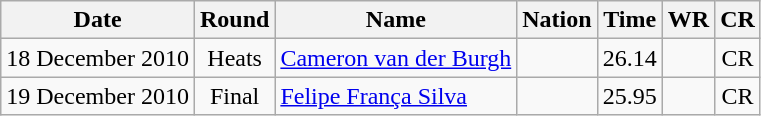<table class="wikitable" style="text-align:center">
<tr>
<th>Date</th>
<th>Round</th>
<th>Name</th>
<th>Nation</th>
<th>Time</th>
<th>WR</th>
<th>CR</th>
</tr>
<tr>
<td>18 December 2010</td>
<td>Heats</td>
<td align="left"><a href='#'>Cameron van der Burgh</a></td>
<td align="left"></td>
<td>26.14</td>
<td></td>
<td>CR</td>
</tr>
<tr>
<td>19 December 2010</td>
<td>Final</td>
<td align="left"><a href='#'>Felipe França Silva</a></td>
<td align="left"></td>
<td>25.95</td>
<td></td>
<td>CR</td>
</tr>
</table>
